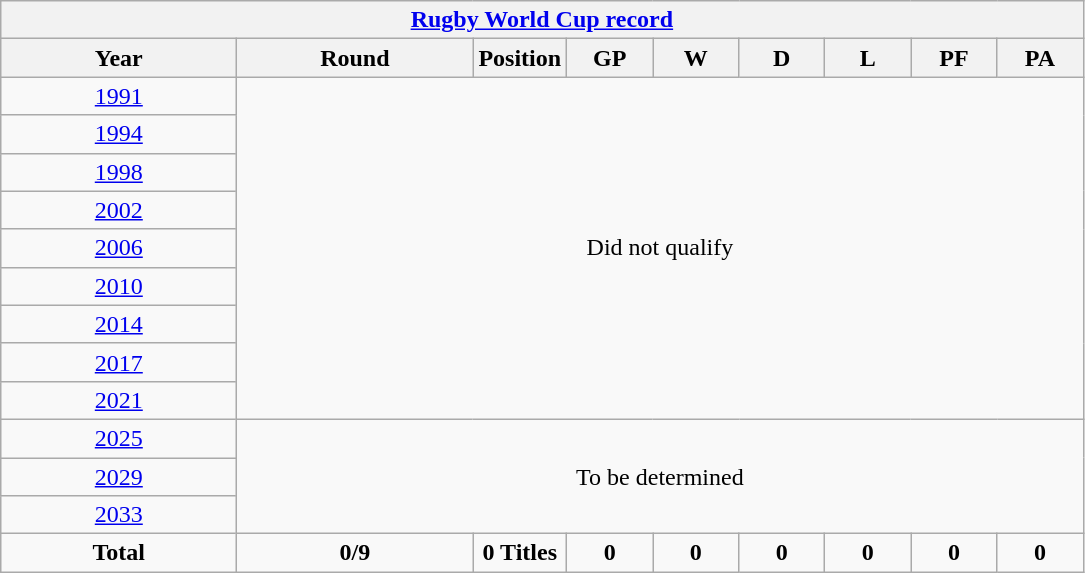<table class="wikitable" style="text-align: center;">
<tr>
<th colspan=9><a href='#'>Rugby World Cup record</a></th>
</tr>
<tr>
<th width=150>Year</th>
<th width=150>Round</th>
<th width=50>Position</th>
<th width=50>GP</th>
<th width=50>W</th>
<th width=50>D</th>
<th width=50>L</th>
<th width=50>PF</th>
<th width=50>PA</th>
</tr>
<tr>
<td> <a href='#'>1991</a></td>
<td colspan=12  rowspan=9>Did not qualify</td>
</tr>
<tr>
<td> <a href='#'>1994</a></td>
</tr>
<tr>
<td> <a href='#'>1998</a></td>
</tr>
<tr>
<td> <a href='#'>2002</a></td>
</tr>
<tr>
<td> <a href='#'>2006</a></td>
</tr>
<tr>
<td> <a href='#'>2010</a></td>
</tr>
<tr>
<td> <a href='#'>2014</a></td>
</tr>
<tr>
<td> <a href='#'>2017</a></td>
</tr>
<tr>
<td> <a href='#'>2021</a></td>
</tr>
<tr>
<td> <a href='#'>2025</a></td>
<td colspan=9 rowspan=3>To be determined</td>
</tr>
<tr>
<td> <a href='#'>2029</a></td>
</tr>
<tr>
<td> <a href='#'>2033</a></td>
</tr>
<tr>
<td><strong>Total</strong></td>
<td><strong>0/9</strong></td>
<td><strong>0 Titles</strong></td>
<td><strong>0</strong></td>
<td><strong>0</strong></td>
<td><strong>0</strong></td>
<td><strong>0</strong></td>
<td><strong>0</strong></td>
<td><strong>0</strong></td>
</tr>
</table>
